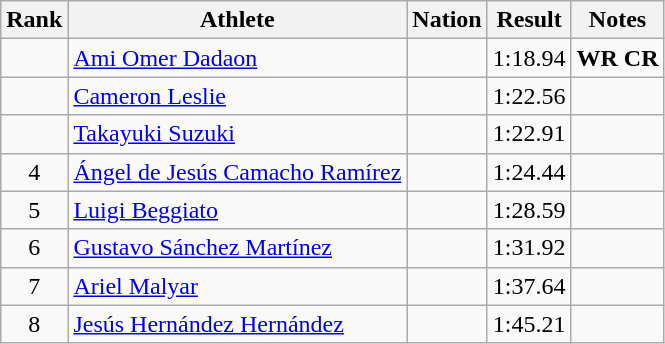<table class="wikitable sortable" style="text-align:center">
<tr>
<th>Rank</th>
<th>Athlete</th>
<th>Nation</th>
<th>Result</th>
<th>Notes</th>
</tr>
<tr>
<td></td>
<td align="left"><a href='#'>Ami Omer Dadaon</a></td>
<td align="left"></td>
<td>1:18.94</td>
<td><strong>WR CR</strong></td>
</tr>
<tr>
<td></td>
<td align="left"><a href='#'>Cameron Leslie</a></td>
<td align="left"></td>
<td>1:22.56</td>
<td></td>
</tr>
<tr>
<td></td>
<td align="left"><a href='#'>Takayuki Suzuki</a></td>
<td align="left"></td>
<td>1:22.91</td>
<td></td>
</tr>
<tr>
<td>4</td>
<td align="left"><a href='#'>Ángel de Jesús Camacho Ramírez</a></td>
<td align="left"></td>
<td>1:24.44</td>
<td></td>
</tr>
<tr>
<td>5</td>
<td align="left"><a href='#'>Luigi Beggiato</a></td>
<td align="left"></td>
<td>1:28.59</td>
<td></td>
</tr>
<tr>
<td>6</td>
<td align="left"><a href='#'>Gustavo Sánchez Martínez</a></td>
<td align="left"></td>
<td>1:31.92</td>
<td></td>
</tr>
<tr>
<td>7</td>
<td align="left"><a href='#'>Ariel Malyar</a></td>
<td align="left"></td>
<td>1:37.64</td>
<td></td>
</tr>
<tr>
<td>8</td>
<td align="left"><a href='#'>Jesús Hernández Hernández</a></td>
<td align="left"></td>
<td>1:45.21</td>
<td></td>
</tr>
</table>
